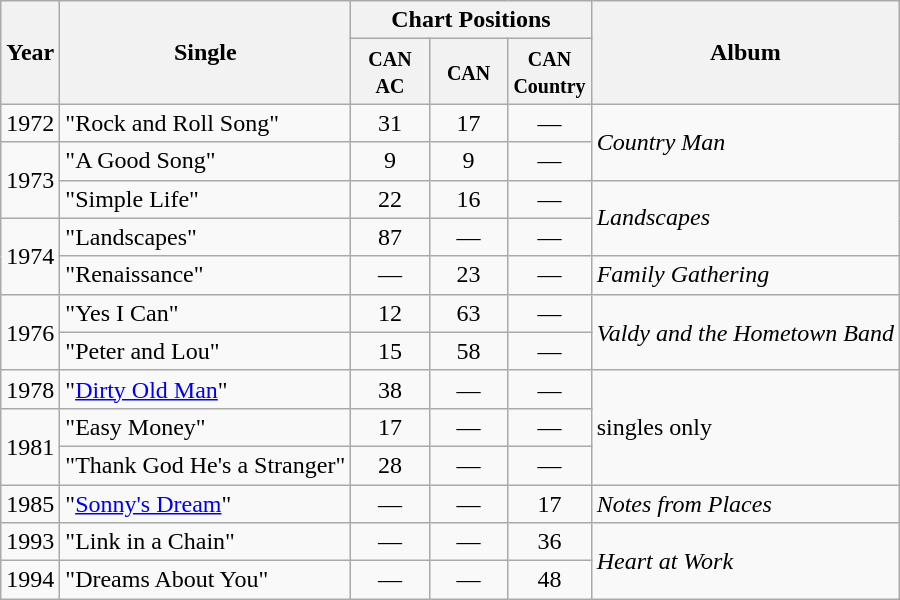<table class="wikitable">
<tr>
<th rowspan="2">Year</th>
<th rowspan="2">Single</th>
<th colspan="3">Chart Positions</th>
<th rowspan="2">Album</th>
</tr>
<tr>
<th width="45"><small>CAN AC</small></th>
<th width="45"><small>CAN</small></th>
<th width="45"><small>CAN Country</small></th>
</tr>
<tr>
<td>1972</td>
<td>"Rock and Roll Song"</td>
<td align="center">31</td>
<td align="center">17</td>
<td align="center">—</td>
<td rowspan="2"><em>Country Man</em></td>
</tr>
<tr>
<td rowspan="2">1973</td>
<td>"A Good Song"</td>
<td align="center">9</td>
<td align="center">9</td>
<td align="center">—</td>
</tr>
<tr>
<td>"Simple Life"</td>
<td align="center">22</td>
<td align="center">16</td>
<td align="center">—</td>
<td rowspan="2"><em>Landscapes</em></td>
</tr>
<tr>
<td rowspan="2">1974</td>
<td>"Landscapes"</td>
<td align="center">87</td>
<td align="center">—</td>
<td align="center">—</td>
</tr>
<tr>
<td>"Renaissance"</td>
<td align="center">—</td>
<td align="center">23</td>
<td align="center">—</td>
<td><em>Family Gathering</em></td>
</tr>
<tr>
<td rowspan="2">1976</td>
<td>"Yes I Can"</td>
<td align="center">12</td>
<td align="center">63</td>
<td align="center">—</td>
<td rowspan="2"><em>Valdy and the Hometown Band</em></td>
</tr>
<tr>
<td>"Peter and Lou"</td>
<td align="center">15</td>
<td align="center">58</td>
<td align="center">—</td>
</tr>
<tr>
<td>1978</td>
<td>"<a href='#'>Dirty Old Man</a>"</td>
<td align="center">38</td>
<td align="center">—</td>
<td align="center">—</td>
<td rowspan="3">singles only</td>
</tr>
<tr>
<td rowspan="2">1981</td>
<td>"Easy Money"</td>
<td align="center">17</td>
<td align="center">—</td>
<td align="center">—</td>
</tr>
<tr>
<td>"Thank God He's a Stranger"</td>
<td align="center">28</td>
<td align="center">—</td>
<td align="center">—</td>
</tr>
<tr>
<td>1985</td>
<td>"<a href='#'>Sonny's Dream</a>"</td>
<td align="center">—</td>
<td align="center">—</td>
<td align="center">17</td>
<td><em>Notes from Places</em></td>
</tr>
<tr>
<td>1993</td>
<td>"Link in a Chain"</td>
<td align="center">—</td>
<td align="center">—</td>
<td align="center">36</td>
<td rowspan="2"><em>Heart at Work</em></td>
</tr>
<tr>
<td>1994</td>
<td>"Dreams About You"</td>
<td align="center">—</td>
<td align="center">—</td>
<td align="center">48</td>
</tr>
</table>
